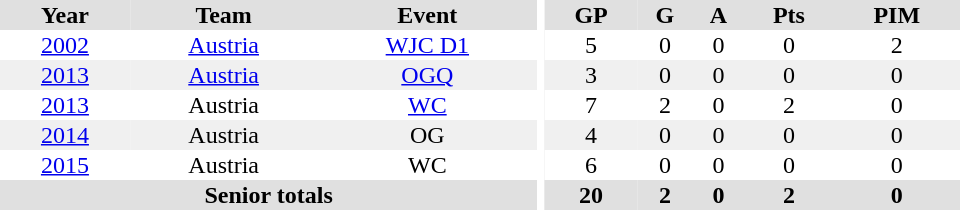<table border="0" cellpadding="1" cellspacing="0" ID="Table3" style="text-align:center; width:40em">
<tr ALIGN="center" bgcolor="#e0e0e0">
<th>Year</th>
<th>Team</th>
<th>Event</th>
<th rowspan="102" bgcolor="#ffffff"></th>
<th>GP</th>
<th>G</th>
<th>A</th>
<th>Pts</th>
<th>PIM</th>
</tr>
<tr>
<td><a href='#'>2002</a></td>
<td><a href='#'>Austria</a></td>
<td><a href='#'>WJC D1</a></td>
<td>5</td>
<td>0</td>
<td>0</td>
<td>0</td>
<td>2</td>
</tr>
<tr bgcolor="#f0f0f0">
<td><a href='#'>2013</a></td>
<td><a href='#'>Austria</a></td>
<td><a href='#'>OGQ</a></td>
<td>3</td>
<td>0</td>
<td>0</td>
<td>0</td>
<td>0</td>
</tr>
<tr>
<td><a href='#'>2013</a></td>
<td>Austria</td>
<td><a href='#'>WC</a></td>
<td>7</td>
<td>2</td>
<td>0</td>
<td>2</td>
<td>0</td>
</tr>
<tr bgcolor="#f0f0f0">
<td><a href='#'>2014</a></td>
<td>Austria</td>
<td>OG</td>
<td>4</td>
<td>0</td>
<td>0</td>
<td>0</td>
<td>0</td>
</tr>
<tr>
<td><a href='#'>2015</a></td>
<td>Austria</td>
<td>WC</td>
<td>6</td>
<td>0</td>
<td>0</td>
<td>0</td>
<td>0</td>
</tr>
<tr bgcolor="#e0e0e0">
<th colspan=3>Senior totals</th>
<th>20</th>
<th>2</th>
<th>0</th>
<th>2</th>
<th>0</th>
</tr>
</table>
